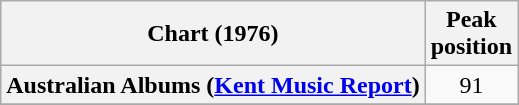<table class="wikitable sortable plainrowheaders">
<tr>
<th>Chart (1976)</th>
<th>Peak<br>position</th>
</tr>
<tr>
<th scope="row">Australian Albums (<a href='#'>Kent Music Report</a>)</th>
<td align="center">91</td>
</tr>
<tr>
</tr>
</table>
